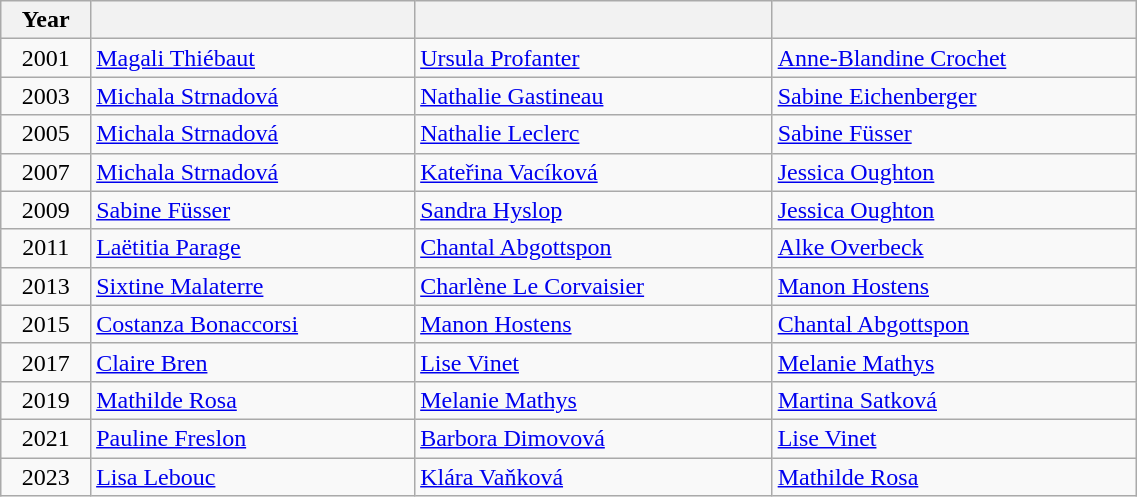<table class="wikitable" width=60% style="font-size:100%; text-align:left;">
<tr>
<th>Year</th>
<th></th>
<th></th>
<th></th>
</tr>
<tr>
<td align=center>2001</td>
<td> <a href='#'>Magali Thiébaut</a></td>
<td> <a href='#'>Ursula Profanter</a></td>
<td> <a href='#'>Anne-Blandine Crochet</a></td>
</tr>
<tr>
<td align=center>2003</td>
<td> <a href='#'>Michala Strnadová</a></td>
<td> <a href='#'>Nathalie Gastineau</a></td>
<td> <a href='#'>Sabine Eichenberger</a></td>
</tr>
<tr>
<td align=center>2005</td>
<td> <a href='#'>Michala Strnadová</a></td>
<td> <a href='#'>Nathalie Leclerc</a></td>
<td> <a href='#'>Sabine Füsser</a></td>
</tr>
<tr>
<td align=center>2007</td>
<td> <a href='#'>Michala Strnadová</a></td>
<td> <a href='#'>Kateřina Vacíková</a></td>
<td> <a href='#'>Jessica Oughton</a></td>
</tr>
<tr>
<td align=center>2009</td>
<td> <a href='#'>Sabine Füsser</a></td>
<td> <a href='#'>Sandra Hyslop</a></td>
<td> <a href='#'>Jessica Oughton</a></td>
</tr>
<tr>
<td align=center>2011</td>
<td> <a href='#'>Laëtitia Parage</a></td>
<td> <a href='#'>Chantal Abgottspon</a></td>
<td> <a href='#'>Alke Overbeck</a></td>
</tr>
<tr>
<td align=center>2013</td>
<td> <a href='#'>Sixtine Malaterre</a></td>
<td> <a href='#'>Charlène Le Corvaisier</a></td>
<td> <a href='#'>Manon Hostens</a></td>
</tr>
<tr>
<td align=center>2015</td>
<td> <a href='#'>Costanza Bonaccorsi</a></td>
<td> <a href='#'>Manon Hostens</a></td>
<td> <a href='#'>Chantal Abgottspon</a></td>
</tr>
<tr>
<td align=center>2017</td>
<td> <a href='#'>Claire Bren</a></td>
<td> <a href='#'>Lise Vinet</a></td>
<td> <a href='#'>Melanie Mathys</a></td>
</tr>
<tr>
<td align=center>2019</td>
<td align=left> <a href='#'>Mathilde Rosa</a></td>
<td align=left> <a href='#'>Melanie Mathys</a></td>
<td align=left> <a href='#'>Martina Satková</a></td>
</tr>
<tr>
<td align=center>2021</td>
<td align=left> <a href='#'>Pauline Freslon</a></td>
<td align=left> <a href='#'>Barbora Dimovová</a></td>
<td align=left> <a href='#'>Lise Vinet</a></td>
</tr>
<tr>
<td align=center>2023</td>
<td align=left> <a href='#'>Lisa Lebouc</a></td>
<td align=left> <a href='#'>Klára Vaňková</a></td>
<td align=left> <a href='#'>Mathilde Rosa</a></td>
</tr>
</table>
